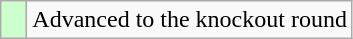<table class="wikitable">
<tr>
<td width=10px bgcolor="#ccffcc"></td>
<td>Advanced to the knockout round</td>
</tr>
</table>
